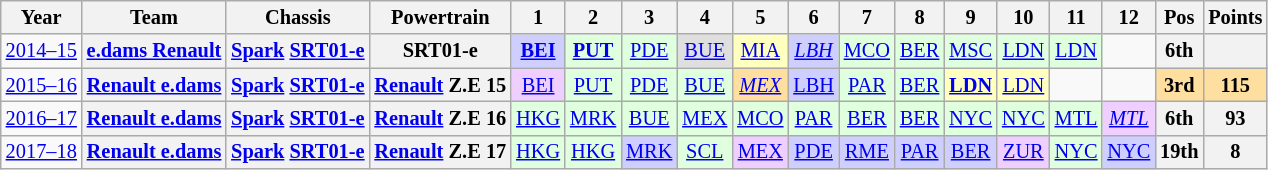<table class="wikitable" style="text-align:center; font-size:85%">
<tr>
<th>Year</th>
<th>Team</th>
<th>Chassis</th>
<th>Powertrain</th>
<th>1</th>
<th>2</th>
<th>3</th>
<th>4</th>
<th>5</th>
<th>6</th>
<th>7</th>
<th>8</th>
<th>9</th>
<th>10</th>
<th>11</th>
<th>12</th>
<th>Pos</th>
<th>Points</th>
</tr>
<tr>
<td nowrap><a href='#'>2014–15</a></td>
<th nowrap><a href='#'>e.dams Renault</a></th>
<th nowrap><a href='#'>Spark</a> <a href='#'>SRT01-e</a></th>
<th nowrap>SRT01-e</th>
<td style="background:#CFCFFF;"><strong><a href='#'>BEI</a></strong><br></td>
<td style="background:#DFFFDF;"><strong><a href='#'>PUT</a></strong><br></td>
<td style="background:#DFFFDF;"><a href='#'>PDE</a><br></td>
<td style="background:#DFDFDF;"><a href='#'>BUE</a><br></td>
<td style="background:#FFFFBF;"><a href='#'>MIA</a><br></td>
<td style="background:#CFCFFF;"><em><a href='#'>LBH</a></em><br></td>
<td style="background:#DFFFDF;"><a href='#'>MCO</a><br></td>
<td style="background:#DFFFDF;"><a href='#'>BER</a><br></td>
<td style="background:#DFFFDF;"><a href='#'>MSC</a><br></td>
<td style="background:#DFFFDF;"><a href='#'>LDN</a><br></td>
<td style="background:#DFFFDF;"><a href='#'>LDN</a><br></td>
<td></td>
<th>6th</th>
<th></th>
</tr>
<tr>
<td nowrap><a href='#'>2015–16</a></td>
<th nowrap><a href='#'>Renault e.dams</a></th>
<th nowrap><a href='#'>Spark</a> <a href='#'>SRT01-e</a></th>
<th nowrap><a href='#'>Renault</a> Z.E 15</th>
<td style="background:#EFCFFF;"><a href='#'>BEI</a><br></td>
<td style="background:#DFFFDF;"><a href='#'>PUT</a><br></td>
<td style="background:#DFFFDF;"><a href='#'>PDE</a><br></td>
<td style="background:#DFFFDF;"><a href='#'>BUE</a><br></td>
<td style="background:#FFDF9F;"><em><a href='#'>MEX</a></em><br></td>
<td style="background:#CFCFFF;"><a href='#'>LBH</a><br></td>
<td style="background:#DFFFDF;"><a href='#'>PAR</a><br></td>
<td style="background:#DFFFDF;"><a href='#'>BER</a><br></td>
<td style="background:#FFFFBF;"><strong><a href='#'>LDN</a></strong><br></td>
<td style="background:#FFFFBF;"><a href='#'>LDN</a><br></td>
<td></td>
<td></td>
<th style="background:#FFDF9F;">3rd</th>
<th style="background:#FFDF9F;">115</th>
</tr>
<tr>
<td nowrap><a href='#'>2016–17</a></td>
<th nowrap><a href='#'>Renault e.dams</a></th>
<th nowrap><a href='#'>Spark</a> <a href='#'>SRT01-e</a></th>
<th nowrap><a href='#'>Renault</a> Z.E 16</th>
<td style="background:#DFFFDF;"><a href='#'>HKG</a><br></td>
<td style="background:#DFFFDF;"><a href='#'>MRK</a><br></td>
<td style="background:#DFFFDF;"><a href='#'>BUE</a><br></td>
<td style="background:#DFFFDF;"><a href='#'>MEX</a><br></td>
<td style="background:#DFFFDF;"><a href='#'>MCO</a><br></td>
<td style="background:#DFFFDF;"><a href='#'>PAR</a><br></td>
<td style="background:#DFFFDF;"><a href='#'>BER</a><br></td>
<td style="background:#DFFFDF;"><a href='#'>BER</a><br></td>
<td style="background:#DFFFDF;"><a href='#'>NYC</a><br></td>
<td style="background:#DFFFDF;"><a href='#'>NYC</a><br></td>
<td style="background:#DFFFDF;"><a href='#'>MTL</a><br></td>
<td style="background:#EFCFFF;"><em><a href='#'>MTL</a></em><br></td>
<th>6th</th>
<th>93</th>
</tr>
<tr>
<td nowrap><a href='#'>2017–18</a></td>
<th nowrap><a href='#'>Renault e.dams</a></th>
<th nowrap><a href='#'>Spark</a> <a href='#'>SRT01-e</a></th>
<th nowrap><a href='#'>Renault</a> Z.E 17</th>
<td style="background:#DFFFDF;"><a href='#'>HKG</a><br></td>
<td style="background:#DFFFDF;"><a href='#'>HKG</a><br></td>
<td style="background:#CFCFFF;"><a href='#'>MRK</a><br></td>
<td style="background:#DFFFDF;"><a href='#'>SCL</a><br></td>
<td style="background:#EFCFFF;"><a href='#'>MEX</a><br></td>
<td style="background:#CFCFFF;"><a href='#'>PDE</a><br></td>
<td style="background:#CFCFFF;"><a href='#'>RME</a><br></td>
<td style="background:#CFCFFF;"><a href='#'>PAR</a><br></td>
<td style="background:#CFCFFF;"><a href='#'>BER</a><br></td>
<td style="background:#EFCFFF;"><a href='#'>ZUR</a><br></td>
<td style="background:#DFFFDF;"><a href='#'>NYC</a><br></td>
<td style="background:#CFCFFF;"><a href='#'>NYC</a><br></td>
<th>19th</th>
<th>8</th>
</tr>
</table>
